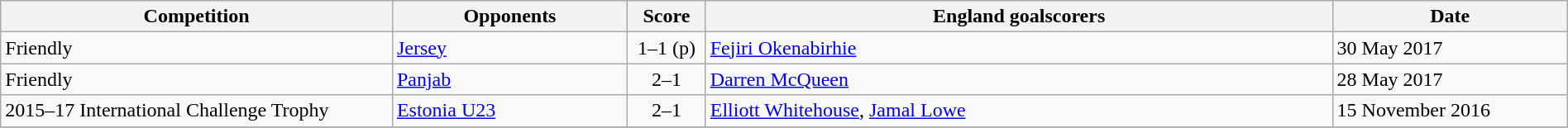<table class="wikitable" style="width:100%;">
<tr>
<th width=25%>Competition</th>
<th width=15%>Opponents</th>
<th width=5%>Score</th>
<th width=40%>England goalscorers</th>
<th width=15%>Date</th>
</tr>
<tr>
<td>Friendly</td>
<td><a href='#'>Jersey</a></td>
<td align=center>1–1 (p)</td>
<td><a href='#'>Fejiri Okenabirhie</a></td>
<td>30 May 2017</td>
</tr>
<tr>
<td>Friendly</td>
<td><a href='#'>Panjab</a></td>
<td align=center>2–1</td>
<td><a href='#'>Darren McQueen</a></td>
<td>28 May 2017</td>
</tr>
<tr>
<td>2015–17 International Challenge Trophy</td>
<td><a href='#'>Estonia U23</a></td>
<td align="center">2–1</td>
<td><a href='#'>Elliott Whitehouse</a>, <a href='#'>Jamal Lowe</a></td>
<td>15 November 2016</td>
</tr>
<tr>
</tr>
</table>
